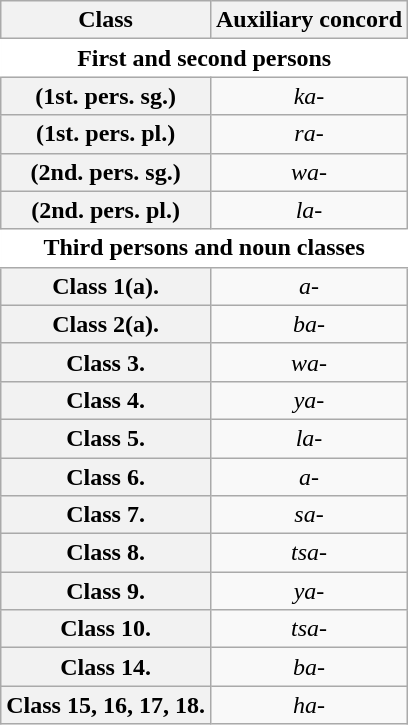<table class="wikitable" style="text-align: center">
<tr>
<th>Class</th>
<th>Auxiliary concord</th>
</tr>
<tr>
<th colspan=2 style="background: white; text-align: center; border-right: white 1px solid; border-left: white 1px solid">First and second persons</th>
</tr>
<tr>
<th>(1st. pers. sg.)</th>
<td> <em>ka-</em></td>
</tr>
<tr>
<th>(1st. pers. pl.)</th>
<td> <em>ra-</em></td>
</tr>
<tr>
<th>(2nd. pers. sg.)</th>
<td> <em>wa-</em></td>
</tr>
<tr>
<th>(2nd. pers. pl.)</th>
<td> <em>la-</em></td>
</tr>
<tr>
<th colspan=2 style="background: white; text-align: center; border-right: white 1px solid; border-left: white 1px solid">Third persons and noun classes</th>
</tr>
<tr>
<th>Class 1(a).</th>
<td> <em>a-</em></td>
</tr>
<tr>
<th>Class 2(a).</th>
<td> <em>ba-</em></td>
</tr>
<tr>
<th>Class 3.</th>
<td> <em>wa-</em></td>
</tr>
<tr>
<th>Class 4.</th>
<td> <em>ya-</em></td>
</tr>
<tr>
<th>Class 5.</th>
<td> <em>la-</em></td>
</tr>
<tr>
<th>Class 6.</th>
<td> <em>a-</em></td>
</tr>
<tr>
<th>Class 7.</th>
<td> <em>sa-</em></td>
</tr>
<tr>
<th>Class 8.</th>
<td> <em>tsa-</em></td>
</tr>
<tr>
<th>Class 9.</th>
<td> <em>ya-</em></td>
</tr>
<tr>
<th>Class 10.</th>
<td> <em>tsa-</em></td>
</tr>
<tr>
<th>Class 14.</th>
<td> <em>ba-</em></td>
</tr>
<tr>
<th>Class 15, 16, 17, 18.</th>
<td> <em>ha-</em></td>
</tr>
</table>
